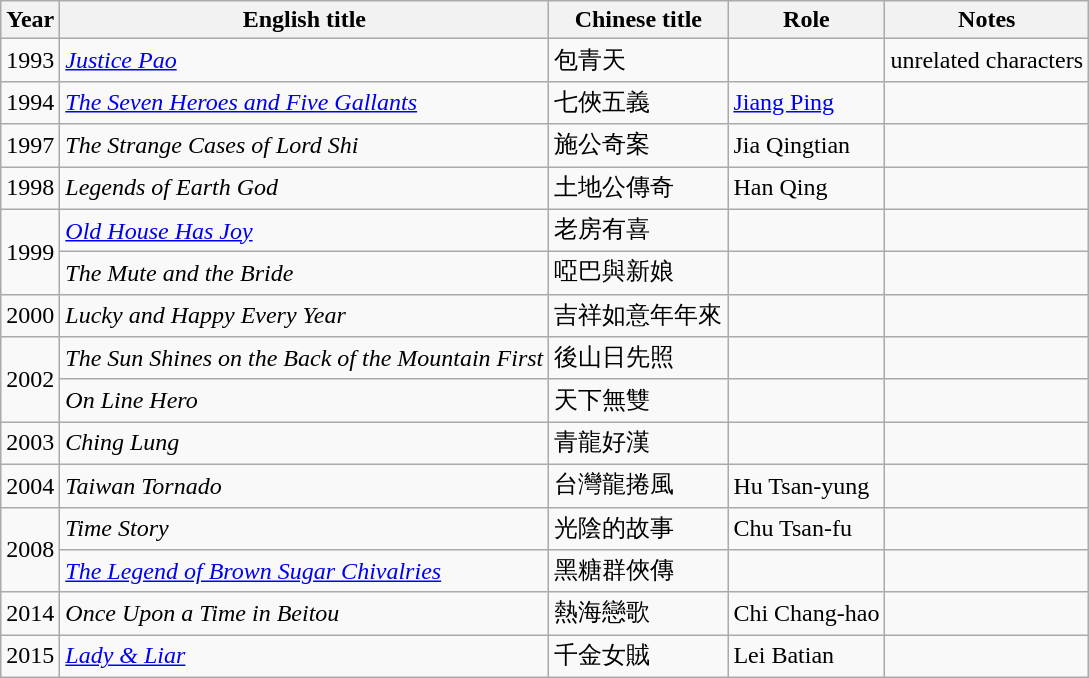<table class="wikitable sortable">
<tr>
<th>Year</th>
<th>English title</th>
<th>Chinese title</th>
<th>Role</th>
<th class="unsortable">Notes</th>
</tr>
<tr>
<td>1993</td>
<td><em><a href='#'>Justice Pao</a></em></td>
<td>包青天</td>
<td></td>
<td>unrelated characters</td>
</tr>
<tr>
<td>1994</td>
<td><em><a href='#'>The Seven Heroes and Five Gallants</a></em></td>
<td>七俠五義</td>
<td><a href='#'>Jiang Ping</a></td>
<td></td>
</tr>
<tr>
<td>1997</td>
<td><em>The Strange Cases of Lord Shi</em></td>
<td>施公奇案</td>
<td>Jia Qingtian</td>
<td></td>
</tr>
<tr>
<td>1998</td>
<td><em>Legends of Earth God</em></td>
<td>土地公傳奇</td>
<td>Han Qing</td>
<td></td>
</tr>
<tr>
<td rowspan=2>1999</td>
<td><em><a href='#'>Old House Has Joy</a></em></td>
<td>老房有喜</td>
<td></td>
<td></td>
</tr>
<tr>
<td><em>The Mute and the Bride</em></td>
<td>啞巴與新娘</td>
<td></td>
<td></td>
</tr>
<tr>
<td>2000</td>
<td><em>Lucky and Happy Every Year</em></td>
<td>吉祥如意年年來</td>
<td></td>
<td></td>
</tr>
<tr>
<td rowspan=2>2002</td>
<td><em>The Sun Shines on the Back of the Mountain First</em></td>
<td>後山日先照</td>
<td></td>
<td></td>
</tr>
<tr>
<td><em>On Line Hero</em></td>
<td>天下無雙</td>
<td></td>
<td></td>
</tr>
<tr>
<td>2003</td>
<td><em>Ching Lung</em></td>
<td>青龍好漢</td>
<td></td>
<td></td>
</tr>
<tr>
<td>2004</td>
<td><em>Taiwan Tornado</em></td>
<td>台灣龍捲風</td>
<td>Hu Tsan-yung</td>
<td></td>
</tr>
<tr>
<td rowspan=2>2008</td>
<td><em>Time Story</em></td>
<td>光陰的故事</td>
<td>Chu Tsan-fu</td>
<td></td>
</tr>
<tr>
<td><em><a href='#'>The Legend of Brown Sugar Chivalries</a></em></td>
<td>黑糖群俠傳</td>
<td></td>
<td></td>
</tr>
<tr>
<td>2014</td>
<td><em>Once Upon a Time in Beitou</em></td>
<td>熱海戀歌</td>
<td>Chi Chang-hao</td>
<td></td>
</tr>
<tr>
<td>2015</td>
<td><em><a href='#'>Lady & Liar</a></em></td>
<td>千金女賊</td>
<td>Lei Batian</td>
<td></td>
</tr>
</table>
